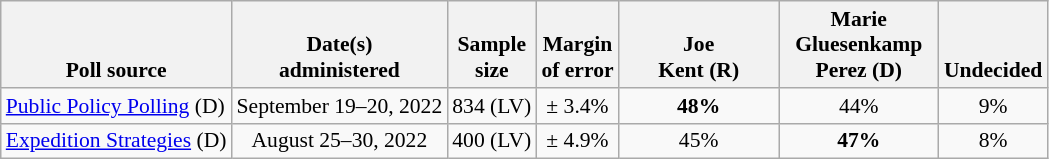<table class="wikitable" style="font-size:90%;text-align:center;">
<tr valign=bottom>
<th>Poll source</th>
<th>Date(s)<br>administered</th>
<th>Sample<br>size</th>
<th>Margin<br>of error</th>
<th style="width:100px;">Joe<br>Kent (R)</th>
<th style="width:100px;">Marie<br>Gluesenkamp Perez (D)</th>
<th>Undecided</th>
</tr>
<tr>
<td style="text-align:left;"><a href='#'>Public Policy Polling</a> (D)</td>
<td>September 19–20, 2022</td>
<td>834 (LV)</td>
<td>± 3.4%</td>
<td><strong>48%</strong></td>
<td>44%</td>
<td>9%</td>
</tr>
<tr>
<td style="text-align:left;"><a href='#'>Expedition Strategies</a> (D)</td>
<td>August 25–30, 2022</td>
<td>400 (LV)</td>
<td>± 4.9%</td>
<td>45%</td>
<td><strong>47%</strong></td>
<td>8%</td>
</tr>
</table>
